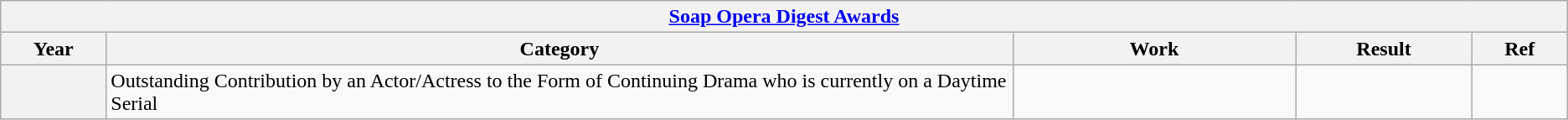<table class="wikitable sortable plainrowheaders">
<tr>
<th colspan="5" style="text-align:center;"><a href='#'>Soap Opera Digest Awards</a></th>
</tr>
<tr>
<th scope="col" style="width:0.5%;">Year</th>
<th scope="col" style="width:7%;">Category</th>
<th scope="col" style="width:2%;">Work</th>
<th scope="col" style="width:1%;">Result</th>
<th scope="col" style="width:0.5%;">Ref</th>
</tr>
<tr>
<th scope="row"></th>
<td>Outstanding Contribution by an Actor/Actress to the Form of Continuing Drama who is currently on a Daytime Serial</td>
<td rowspan=7 style="text-align:center"></td>
<td></td>
<td></td>
</tr>
</table>
